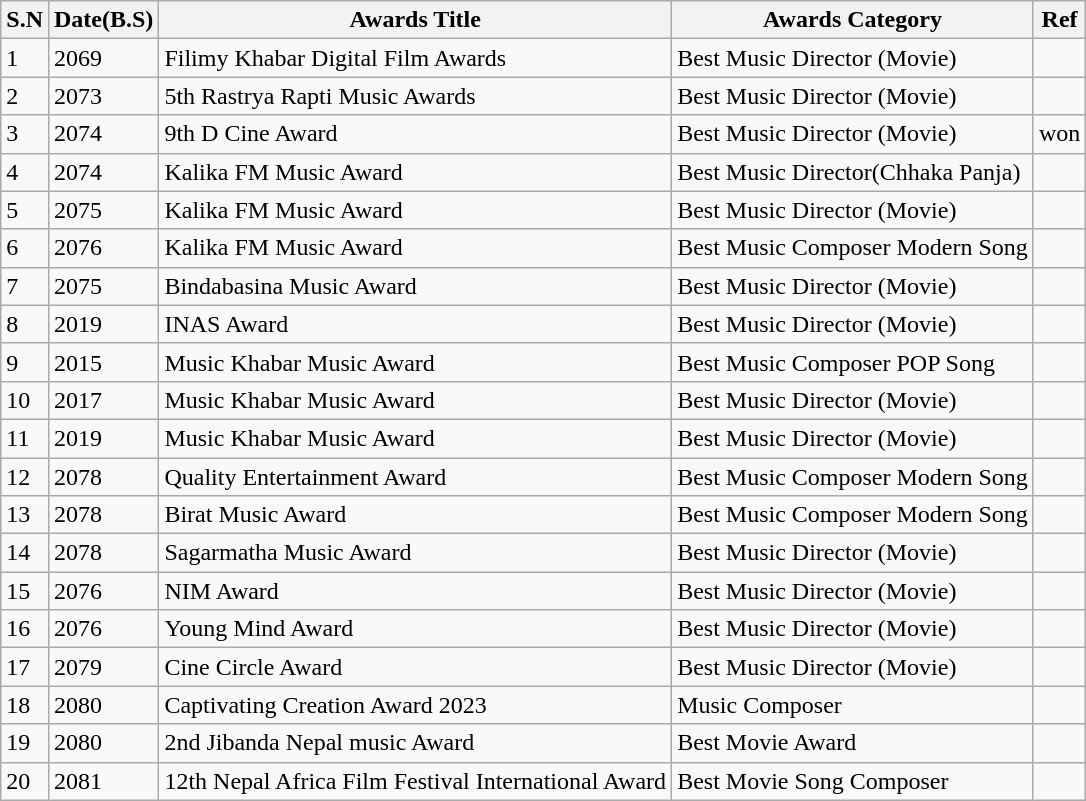<table class="wikitable">
<tr>
<th>S.N</th>
<th>Date(B.S)</th>
<th>Awards Title</th>
<th>Awards Category</th>
<th>Ref</th>
</tr>
<tr>
<td>1</td>
<td>2069</td>
<td>Filimy Khabar Digital Film Awards</td>
<td>Best Music Director (Movie)</td>
<td></td>
</tr>
<tr>
<td>2</td>
<td>2073</td>
<td>5th Rastrya Rapti Music Awards</td>
<td>Best Music Director (Movie)</td>
<td></td>
</tr>
<tr>
<td>3</td>
<td>2074</td>
<td>9th D Cine Award</td>
<td>Best Music Director (Movie)</td>
<td>won</td>
</tr>
<tr>
<td>4</td>
<td>2074</td>
<td>Kalika FM Music Award</td>
<td>Best Music Director(Chhaka Panja)</td>
<td></td>
</tr>
<tr>
<td>5</td>
<td>2075</td>
<td>Kalika FM Music Award</td>
<td>Best Music Director (Movie)</td>
<td></td>
</tr>
<tr>
<td>6</td>
<td>2076</td>
<td>Kalika FM Music Award</td>
<td>Best Music Composer Modern Song</td>
<td></td>
</tr>
<tr>
<td>7</td>
<td>2075</td>
<td>Bindabasina Music Award</td>
<td>Best Music Director (Movie)</td>
<td></td>
</tr>
<tr>
<td>8</td>
<td>2019</td>
<td>INAS Award</td>
<td>Best Music Director (Movie)</td>
<td></td>
</tr>
<tr>
<td>9</td>
<td>2015</td>
<td>Music Khabar Music Award</td>
<td>Best Music Composer POP Song</td>
<td></td>
</tr>
<tr>
<td>10</td>
<td>2017</td>
<td>Music Khabar Music Award</td>
<td>Best Music Director (Movie)</td>
<td></td>
</tr>
<tr>
<td>11</td>
<td>2019</td>
<td>Music Khabar Music Award</td>
<td>Best Music Director (Movie)</td>
<td></td>
</tr>
<tr>
<td>12</td>
<td>2078</td>
<td>Quality Entertainment Award</td>
<td>Best Music Composer Modern Song</td>
<td></td>
</tr>
<tr>
<td>13</td>
<td>2078</td>
<td>Birat Music Award</td>
<td>Best Music Composer Modern Song</td>
<td></td>
</tr>
<tr>
<td>14</td>
<td>2078</td>
<td>Sagarmatha Music Award</td>
<td>Best Music Director (Movie)</td>
<td></td>
</tr>
<tr>
<td>15</td>
<td>2076</td>
<td>NIM Award</td>
<td>Best Music Director (Movie)</td>
<td></td>
</tr>
<tr>
<td>16</td>
<td>2076</td>
<td>Young Mind Award</td>
<td>Best Music Director (Movie)</td>
<td></td>
</tr>
<tr>
<td>17</td>
<td>2079</td>
<td>Cine Circle Award</td>
<td>Best Music Director (Movie)</td>
<td></td>
</tr>
<tr>
<td>18</td>
<td>2080</td>
<td>Captivating Creation Award 2023  </td>
<td>Music Composer</td>
<td></td>
</tr>
<tr>
<td>19</td>
<td>2080</td>
<td>2nd Jibanda Nepal music Award</td>
<td>Best Movie Award</td>
<td></td>
</tr>
<tr>
<td>20</td>
<td>2081</td>
<td>12th Nepal Africa Film Festival International Award</td>
<td>Best Movie Song Composer</td>
<td></td>
</tr>
</table>
